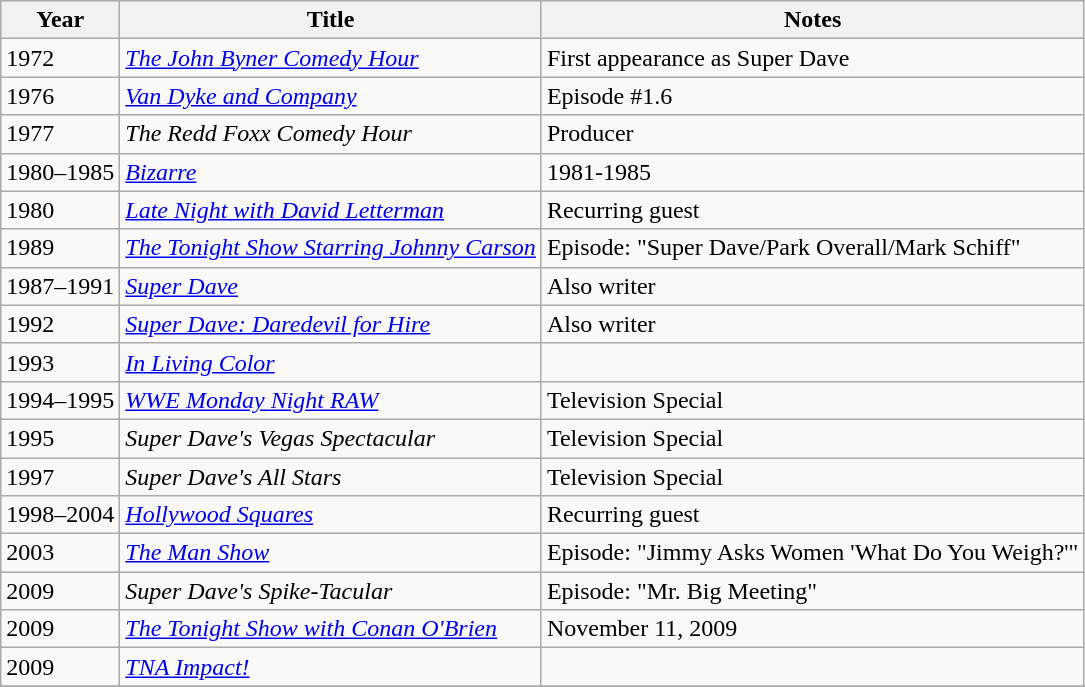<table class="wikitable sortable">
<tr>
<th>Year</th>
<th>Title</th>
<th>Notes</th>
</tr>
<tr>
<td>1972</td>
<td><em><a href='#'>The John Byner Comedy Hour</a></em></td>
<td>First appearance as Super Dave</td>
</tr>
<tr>
<td>1976</td>
<td><em><a href='#'>Van Dyke and Company</a></em></td>
<td>Episode #1.6</td>
</tr>
<tr>
<td>1977</td>
<td><em>The Redd Foxx Comedy Hour</em></td>
<td>Producer</td>
</tr>
<tr>
<td>1980–1985</td>
<td><em><a href='#'>Bizarre</a></em></td>
<td>1981-1985</td>
</tr>
<tr>
<td>1980</td>
<td><em><a href='#'>Late Night with David Letterman</a></em></td>
<td>Recurring guest</td>
</tr>
<tr>
<td>1989</td>
<td><em><a href='#'>The Tonight Show Starring Johnny Carson</a></em></td>
<td>Episode: "Super Dave/Park Overall/Mark Schiff"</td>
</tr>
<tr>
<td>1987–1991</td>
<td><em><a href='#'>Super Dave</a></em></td>
<td>Also writer</td>
</tr>
<tr>
<td>1992</td>
<td><em><a href='#'>Super Dave: Daredevil for Hire</a></em></td>
<td>Also writer</td>
</tr>
<tr>
<td>1993</td>
<td><em><a href='#'>In Living Color</a></em></td>
<td></td>
</tr>
<tr>
<td>1994–1995</td>
<td><em><a href='#'>WWE Monday Night RAW</a></em></td>
<td>Television Special</td>
</tr>
<tr>
<td>1995</td>
<td><em>Super Dave's Vegas Spectacular</em></td>
<td>Television Special</td>
</tr>
<tr>
<td>1997</td>
<td><em>Super Dave's All Stars</em></td>
<td>Television Special</td>
</tr>
<tr>
<td>1998–2004</td>
<td><em><a href='#'>Hollywood Squares</a></em></td>
<td>Recurring guest</td>
</tr>
<tr>
<td>2003</td>
<td><em><a href='#'>The Man Show</a></em></td>
<td>Episode: "Jimmy Asks Women 'What Do You Weigh?'"</td>
</tr>
<tr>
<td>2009</td>
<td><em>Super Dave's Spike-Tacular</em></td>
<td>Episode: "Mr. Big Meeting"</td>
</tr>
<tr>
<td>2009</td>
<td><em><a href='#'>The Tonight Show with Conan O'Brien</a></em></td>
<td>November 11, 2009</td>
</tr>
<tr>
<td>2009</td>
<td><em><a href='#'>TNA Impact!</a></em></td>
<td></td>
</tr>
<tr>
</tr>
</table>
